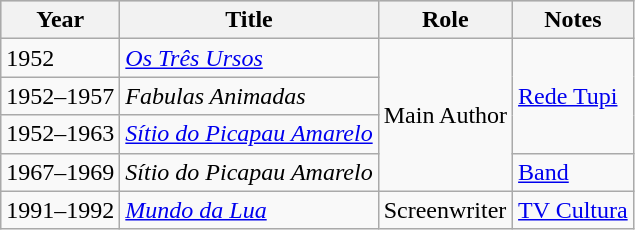<table class="wikitable">
<tr style="background:#ccc; text-align:center;">
<th>Year</th>
<th>Title</th>
<th>Role</th>
<th>Notes</th>
</tr>
<tr>
<td>1952</td>
<td><em><a href='#'>Os Três Ursos</a></em></td>
<td rowspan="4">Main Author</td>
<td rowspan="3"><a href='#'>Rede Tupi</a></td>
</tr>
<tr>
<td>1952–1957</td>
<td><em>Fabulas Animadas</em></td>
</tr>
<tr>
<td>1952–1963</td>
<td><em><a href='#'>Sítio do Picapau Amarelo</a></em></td>
</tr>
<tr>
<td>1967–1969</td>
<td><em>Sítio do Picapau Amarelo</em></td>
<td><a href='#'>Band</a></td>
</tr>
<tr>
<td>1991–1992</td>
<td><em><a href='#'>Mundo da Lua</a></em></td>
<td>Screenwriter</td>
<td><a href='#'>TV Cultura</a></td>
</tr>
</table>
